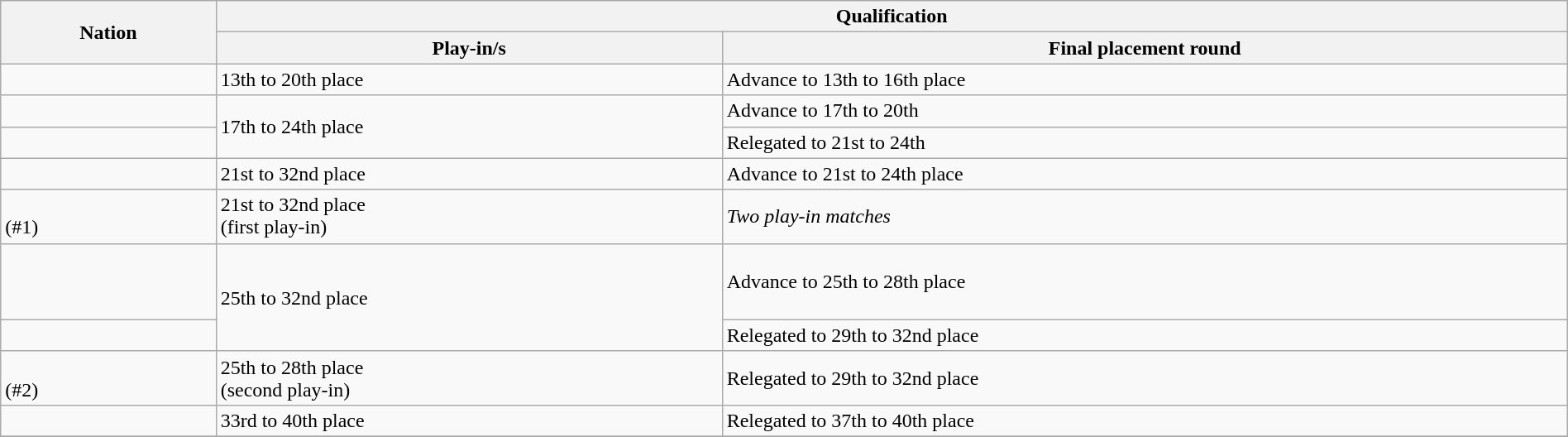<table class="wikitable" style="txt-align: center;" width=100%>
<tr>
<th rowspan=2>Nation</th>
<th colspan=2>Qualification</th>
</tr>
<tr>
<th>Play-in/s</th>
<th>Final placement round</th>
</tr>
<tr>
<td><br></td>
<td>13th to 20th place</td>
<td>Advance to 13th to 16th place</td>
</tr>
<tr>
<td><br></td>
<td rowspan=2>17th to 24th place</td>
<td>Advance to 17th to 20th</td>
</tr>
<tr>
<td><br></td>
<td>Relegated to 21st to 24th</td>
</tr>
<tr>
<td><br></td>
<td>21st to 32nd place</td>
<td>Advance to 21st to 24th place</td>
</tr>
<tr>
<td><br> (#1)</td>
<td>21st to 32nd place<br>(first play-in)</td>
<td><em>Two play-in matches</em></td>
</tr>
<tr>
<td><br><br><br></td>
<td rowspan=2>25th to 32nd place</td>
<td>Advance to 25th to 28th place</td>
</tr>
<tr>
<td><br></td>
<td>Relegated to 29th to 32nd place</td>
</tr>
<tr>
<td><br> (#2)</td>
<td>25th to 28th place<br>(second play-in)</td>
<td>Relegated to 29th to 32nd place</td>
</tr>
<tr>
<td><br></td>
<td>33rd to 40th place</td>
<td>Relegated to 37th to 40th place</td>
</tr>
<tr>
</tr>
</table>
